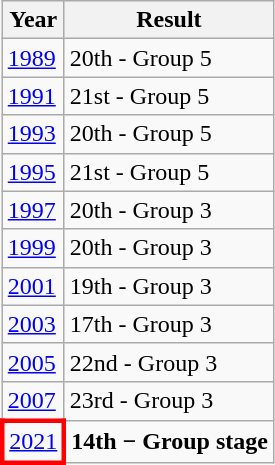<table class="wikitable">
<tr>
<th>Year</th>
<th>Result</th>
</tr>
<tr>
<td><a href='#'>1989</a></td>
<td>20th - Group 5</td>
</tr>
<tr>
<td><a href='#'>1991</a></td>
<td>21st - Group 5</td>
</tr>
<tr>
<td><a href='#'>1993</a></td>
<td>20th - Group 5</td>
</tr>
<tr>
<td><a href='#'>1995</a></td>
<td>21st - Group 5</td>
</tr>
<tr>
<td><a href='#'>1997</a></td>
<td>20th - Group 3</td>
</tr>
<tr>
<td><a href='#'>1999</a></td>
<td>20th - Group 3</td>
</tr>
<tr>
<td><a href='#'>2001</a></td>
<td>19th - Group 3</td>
</tr>
<tr>
<td><a href='#'>2003</a></td>
<td>17th - Group 3</td>
</tr>
<tr>
<td><a href='#'>2005</a></td>
<td>22nd - Group 3</td>
</tr>
<tr>
<td><a href='#'>2007</a></td>
<td>23rd - Group 3</td>
</tr>
<tr>
<td style="border: 3px solid red"><a href='#'>2021</a></td>
<td><strong>14th − Group stage</strong></td>
</tr>
</table>
